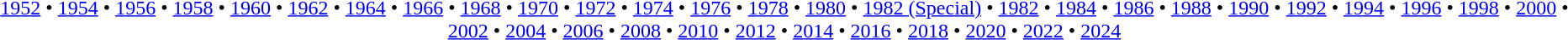<table id=toc class=toc summary=Contents>
<tr>
<td align=center><br><a href='#'>1952</a> • <a href='#'>1954</a> • <a href='#'>1956</a> • <a href='#'>1958</a> • <a href='#'>1960</a> • <a href='#'>1962</a> • <a href='#'>1964</a> • <a href='#'>1966</a> • <a href='#'>1968</a> • <a href='#'>1970</a> • <a href='#'>1972</a> • <a href='#'>1974</a> • <a href='#'>1976</a> • <a href='#'>1978</a> • <a href='#'>1980</a> • <a href='#'>1982 (Special)</a> • <a href='#'>1982</a> • <a href='#'>1984</a> • <a href='#'>1986</a> • <a href='#'>1988</a> • <a href='#'>1990</a> • <a href='#'>1992</a> • <a href='#'>1994</a> • <a href='#'>1996</a> • <a href='#'>1998</a> • <a href='#'>2000</a> • <a href='#'>2002</a> • <a href='#'>2004</a> • <a href='#'>2006</a> • <a href='#'>2008</a> • <a href='#'>2010</a> • <a href='#'>2012</a> • <a href='#'>2014</a> • <a href='#'>2016</a> • <a href='#'>2018</a> • <a href='#'>2020</a> • <a href='#'>2022</a> • <a href='#'>2024</a></td>
</tr>
</table>
